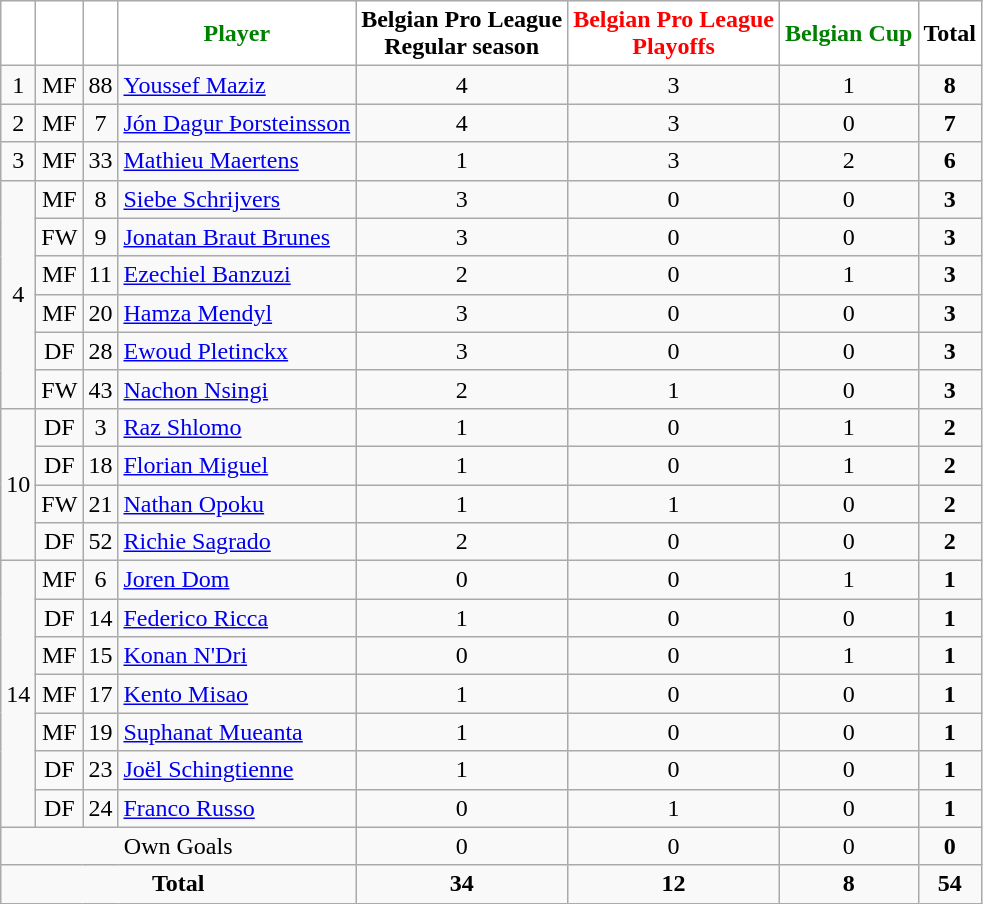<table class="wikitable" style="text-align:center">
<tr>
<th style="background:#ffffff; color:green;"></th>
<th style="background:#ffffff; color:black;"></th>
<th style="background:#ffffff; color:red;"></th>
<th style="background:#ffffff; color:green;">Player</th>
<th style="background:#ffffff; color:black;">Belgian Pro League<br>Regular season</th>
<th style="background:#ffffff; color:red;">Belgian Pro League<br>Playoffs</th>
<th style="background:#ffffff; color:green;">Belgian Cup</th>
<th style="background:#ffffff; color:black;"><strong>Total</strong></th>
</tr>
<tr>
<td rowspan="1">1</td>
<td>MF</td>
<td>88</td>
<td align=left> <a href='#'>Youssef Maziz</a></td>
<td>4</td>
<td>3</td>
<td>1</td>
<td><strong>8</strong></td>
</tr>
<tr>
<td rowspan="1">2</td>
<td>MF</td>
<td>7</td>
<td align=left> <a href='#'>Jón Dagur Þorsteinsson</a></td>
<td>4</td>
<td>3</td>
<td>0</td>
<td><strong>7</strong></td>
</tr>
<tr>
<td rowspan="1">3</td>
<td>MF</td>
<td>33</td>
<td align=left> <a href='#'>Mathieu Maertens</a></td>
<td>1</td>
<td>3</td>
<td>2</td>
<td><strong>6</strong></td>
</tr>
<tr>
<td rowspan="6">4</td>
<td>MF</td>
<td>8</td>
<td align=left> <a href='#'>Siebe Schrijvers</a></td>
<td>3</td>
<td>0</td>
<td>0</td>
<td><strong>3</strong></td>
</tr>
<tr>
<td>FW</td>
<td>9</td>
<td align=left> <a href='#'>Jonatan Braut Brunes</a></td>
<td>3</td>
<td>0</td>
<td>0</td>
<td><strong>3</strong></td>
</tr>
<tr>
<td>MF</td>
<td>11</td>
<td align=left> <a href='#'>Ezechiel Banzuzi</a></td>
<td>2</td>
<td>0</td>
<td>1</td>
<td><strong>3</strong></td>
</tr>
<tr>
<td>MF</td>
<td>20</td>
<td align=left> <a href='#'>Hamza Mendyl</a></td>
<td>3</td>
<td>0</td>
<td>0</td>
<td><strong>3</strong></td>
</tr>
<tr>
<td>DF</td>
<td>28</td>
<td align=left> <a href='#'>Ewoud Pletinckx</a></td>
<td>3</td>
<td>0</td>
<td>0</td>
<td><strong>3</strong></td>
</tr>
<tr>
<td>FW</td>
<td>43</td>
<td align=left> <a href='#'>Nachon Nsingi</a></td>
<td>2</td>
<td>1</td>
<td>0</td>
<td><strong>3</strong></td>
</tr>
<tr>
<td rowspan="4">10</td>
<td>DF</td>
<td>3</td>
<td align=left> <a href='#'>Raz Shlomo</a></td>
<td>1</td>
<td>0</td>
<td>1</td>
<td><strong>2</strong></td>
</tr>
<tr>
<td>DF</td>
<td>18</td>
<td align=left> <a href='#'>Florian Miguel</a></td>
<td>1</td>
<td>0</td>
<td>1</td>
<td><strong>2</strong></td>
</tr>
<tr>
<td>FW</td>
<td>21</td>
<td align=left> <a href='#'>Nathan Opoku</a></td>
<td>1</td>
<td>1</td>
<td>0</td>
<td><strong>2</strong></td>
</tr>
<tr>
<td>DF</td>
<td>52</td>
<td align=left> <a href='#'>Richie Sagrado</a></td>
<td>2</td>
<td>0</td>
<td>0</td>
<td><strong>2</strong></td>
</tr>
<tr>
<td rowspan="7">14</td>
<td>MF</td>
<td>6</td>
<td align=left> <a href='#'>Joren Dom</a></td>
<td>0</td>
<td>0</td>
<td>1</td>
<td><strong>1</strong></td>
</tr>
<tr>
<td>DF</td>
<td>14</td>
<td align=left> <a href='#'>Federico Ricca</a></td>
<td>1</td>
<td>0</td>
<td>0</td>
<td><strong>1</strong></td>
</tr>
<tr>
<td>MF</td>
<td>15</td>
<td align=left> <a href='#'>Konan N'Dri</a></td>
<td>0</td>
<td>0</td>
<td>1</td>
<td><strong>1</strong></td>
</tr>
<tr>
<td>MF</td>
<td>17</td>
<td align=left> <a href='#'>Kento Misao</a></td>
<td>1</td>
<td>0</td>
<td>0</td>
<td><strong>1</strong></td>
</tr>
<tr>
<td>MF</td>
<td>19</td>
<td align=left> <a href='#'>Suphanat Mueanta</a></td>
<td>1</td>
<td>0</td>
<td>0</td>
<td><strong>1</strong></td>
</tr>
<tr>
<td>DF</td>
<td>23</td>
<td align=left> <a href='#'>Joël Schingtienne</a></td>
<td>1</td>
<td>0</td>
<td>0</td>
<td><strong>1</strong></td>
</tr>
<tr>
<td>DF</td>
<td>24</td>
<td align=left> <a href='#'>Franco Russo</a></td>
<td>0</td>
<td>1</td>
<td>0</td>
<td><strong>1</strong></td>
</tr>
<tr>
<td colspan="4">Own Goals</td>
<td>0</td>
<td>0</td>
<td>0</td>
<td><strong>0</strong></td>
</tr>
<tr>
<td colspan="4"><strong>Total</strong></td>
<td><strong>34</strong></td>
<td><strong>12</strong></td>
<td><strong>8</strong></td>
<td><strong>54</strong></td>
</tr>
</table>
